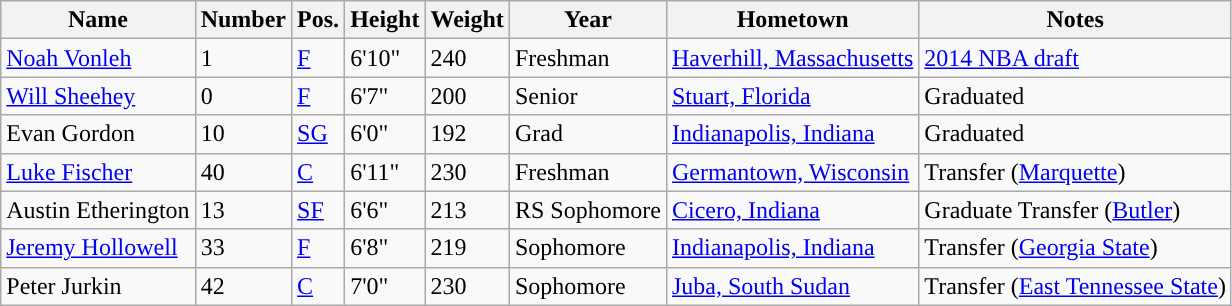<table class="wikitable sortable" border="1">
<tr align=center>
<th>Name</th>
<th>Number</th>
<th>Pos.</th>
<th>Height</th>
<th>Weight</th>
<th>Year</th>
<th>Hometown</th>
<th>Notes</th>
</tr>
<tr>
<td sortname><a href='#'>Noah Vonleh</a></td>
<td>1</td>
<td><a href='#'>F</a></td>
<td>6'10"</td>
<td>240</td>
<td>Freshman</td>
<td><a href='#'>Haverhill, Massachusetts</a></td>
<td><a href='#'>2014 NBA draft</a></td>
</tr>
<tr>
<td sortname><a href='#'>Will Sheehey</a></td>
<td>0</td>
<td><a href='#'>F</a></td>
<td>6'7"</td>
<td>200</td>
<td>Senior</td>
<td><a href='#'>Stuart, Florida</a></td>
<td>Graduated</td>
</tr>
<tr>
<td sortname>Evan Gordon</td>
<td>10</td>
<td><a href='#'>SG</a></td>
<td>6'0"</td>
<td>192</td>
<td>Grad</td>
<td><a href='#'>Indianapolis, Indiana</a></td>
<td>Graduated</td>
</tr>
<tr>
<td sortname><a href='#'>Luke Fischer</a></td>
<td>40</td>
<td><a href='#'>C</a></td>
<td>6'11"</td>
<td>230</td>
<td>Freshman</td>
<td><a href='#'>Germantown, Wisconsin</a></td>
<td>Transfer (<a href='#'>Marquette</a>)</td>
</tr>
<tr>
<td sortname>Austin Etherington</td>
<td>13</td>
<td><a href='#'>SF</a></td>
<td>6'6"</td>
<td>213</td>
<td>RS Sophomore</td>
<td><a href='#'>Cicero, Indiana</a></td>
<td>Graduate Transfer (<a href='#'>Butler</a>)</td>
</tr>
<tr>
<td sortname><a href='#'>Jeremy Hollowell</a></td>
<td>33</td>
<td><a href='#'>F</a></td>
<td>6'8"</td>
<td>219</td>
<td>Sophomore</td>
<td><a href='#'>Indianapolis, Indiana</a></td>
<td>Transfer (<a href='#'>Georgia State</a>)</td>
</tr>
<tr>
<td sortname>Peter Jurkin</td>
<td>42</td>
<td><a href='#'>C</a></td>
<td>7'0"</td>
<td>230</td>
<td>Sophomore</td>
<td><a href='#'>Juba, South Sudan</a></td>
<td>Transfer (<a href='#'>East Tennessee State</a>)</td>
</tr>
</table>
